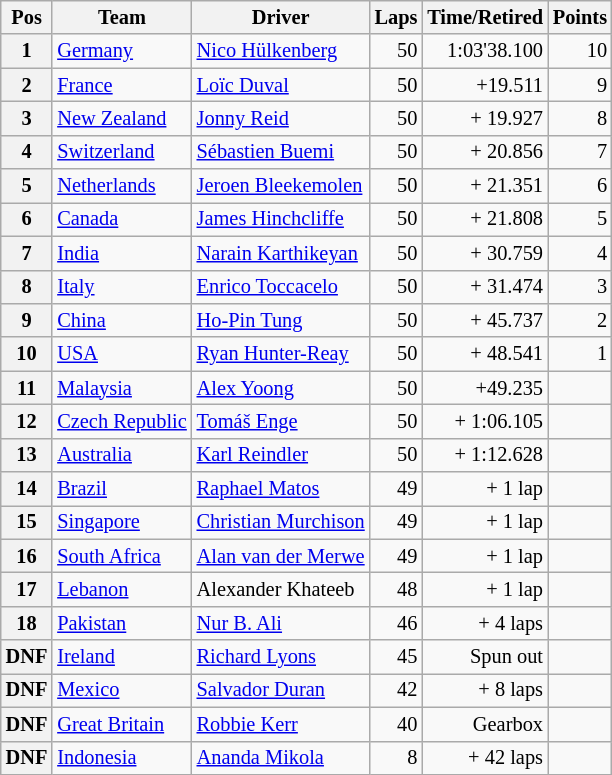<table class="wikitable" style=font-size:85%>
<tr>
<th>Pos</th>
<th>Team</th>
<th>Driver</th>
<th>Laps</th>
<th>Time/Retired</th>
<th>Points</th>
</tr>
<tr>
<th>1</th>
<td> <a href='#'>Germany</a></td>
<td><a href='#'>Nico Hülkenberg</a></td>
<td align="right">50</td>
<td align="right">1:03'38.100</td>
<td align="right">10</td>
</tr>
<tr>
<th>2</th>
<td> <a href='#'>France</a></td>
<td><a href='#'>Loïc Duval</a></td>
<td align="right">50</td>
<td align="right">+19.511</td>
<td align="right">9</td>
</tr>
<tr>
<th>3</th>
<td> <a href='#'>New Zealand</a></td>
<td><a href='#'>Jonny Reid</a></td>
<td align="right">50</td>
<td align="right">+ 19.927</td>
<td align="right">8</td>
</tr>
<tr>
<th>4</th>
<td> <a href='#'>Switzerland</a></td>
<td><a href='#'>Sébastien Buemi</a></td>
<td align="right">50</td>
<td align="right">+ 20.856</td>
<td align="right">7</td>
</tr>
<tr>
<th>5</th>
<td> <a href='#'>Netherlands</a></td>
<td><a href='#'>Jeroen Bleekemolen</a></td>
<td align="right">50</td>
<td align="right">+ 21.351</td>
<td align="right">6</td>
</tr>
<tr>
<th>6</th>
<td> <a href='#'>Canada</a></td>
<td><a href='#'>James Hinchcliffe</a></td>
<td align="right">50</td>
<td align="right">+ 21.808</td>
<td align="right">5</td>
</tr>
<tr>
<th>7</th>
<td> <a href='#'>India</a></td>
<td><a href='#'>Narain Karthikeyan</a></td>
<td align="right">50</td>
<td align="right">+ 30.759</td>
<td align="right">4</td>
</tr>
<tr>
<th>8</th>
<td> <a href='#'>Italy</a></td>
<td><a href='#'>Enrico Toccacelo</a></td>
<td align="right">50</td>
<td align="right">+ 31.474</td>
<td align="right">3</td>
</tr>
<tr>
<th>9</th>
<td> <a href='#'>China</a></td>
<td><a href='#'>Ho-Pin Tung</a></td>
<td align="right">50</td>
<td align="right">+ 45.737</td>
<td align="right">2</td>
</tr>
<tr>
<th>10</th>
<td> <a href='#'>USA</a></td>
<td><a href='#'>Ryan Hunter-Reay</a></td>
<td align="right">50</td>
<td align="right">+ 48.541</td>
<td align="right">1</td>
</tr>
<tr>
<th>11</th>
<td> <a href='#'>Malaysia</a></td>
<td><a href='#'>Alex Yoong</a></td>
<td align="right">50</td>
<td align="right">+49.235</td>
<td align="right"></td>
</tr>
<tr>
<th>12</th>
<td> <a href='#'>Czech Republic</a></td>
<td><a href='#'>Tomáš Enge</a></td>
<td align="right">50</td>
<td align="right">+ 1:06.105</td>
<td align="right"></td>
</tr>
<tr>
<th>13</th>
<td> <a href='#'>Australia</a></td>
<td><a href='#'>Karl Reindler</a></td>
<td align="right">50</td>
<td align="right">+ 1:12.628</td>
<td align="right"></td>
</tr>
<tr>
<th>14</th>
<td> <a href='#'>Brazil</a></td>
<td><a href='#'>Raphael Matos</a></td>
<td align="right">49</td>
<td align="right">+ 1 lap</td>
<td align="right"></td>
</tr>
<tr>
<th>15</th>
<td> <a href='#'>Singapore</a></td>
<td><a href='#'>Christian Murchison</a></td>
<td align="right">49</td>
<td align="right">+ 1 lap</td>
<td align="right"></td>
</tr>
<tr>
<th>16</th>
<td> <a href='#'>South Africa</a></td>
<td><a href='#'>Alan van der Merwe</a></td>
<td align="right">49</td>
<td align="right">+ 1 lap</td>
<td align="right"></td>
</tr>
<tr>
<th>17</th>
<td> <a href='#'>Lebanon</a></td>
<td>Alexander Khateeb</td>
<td align="right">48</td>
<td align="right">+ 1 lap</td>
<td align="right"></td>
</tr>
<tr>
<th>18</th>
<td> <a href='#'>Pakistan</a></td>
<td><a href='#'>Nur B. Ali</a></td>
<td align="right">46</td>
<td align="right">+ 4 laps</td>
<td align="right"></td>
</tr>
<tr>
<th>DNF</th>
<td> <a href='#'>Ireland</a></td>
<td><a href='#'>Richard Lyons</a></td>
<td align="right">45</td>
<td align="right">Spun out</td>
<td align="right"></td>
</tr>
<tr>
<th>DNF</th>
<td> <a href='#'>Mexico</a></td>
<td><a href='#'>Salvador Duran</a></td>
<td align="right">42</td>
<td align="right">+ 8 laps</td>
<td align="right"></td>
</tr>
<tr>
<th>DNF</th>
<td> <a href='#'>Great Britain</a></td>
<td><a href='#'>Robbie Kerr</a></td>
<td align="right">40</td>
<td align="right">Gearbox</td>
<td align="right"></td>
</tr>
<tr>
<th>DNF</th>
<td> <a href='#'>Indonesia</a></td>
<td><a href='#'>Ananda Mikola</a></td>
<td align="right">8</td>
<td align="right">+ 42 laps</td>
<td align="right"></td>
</tr>
</table>
